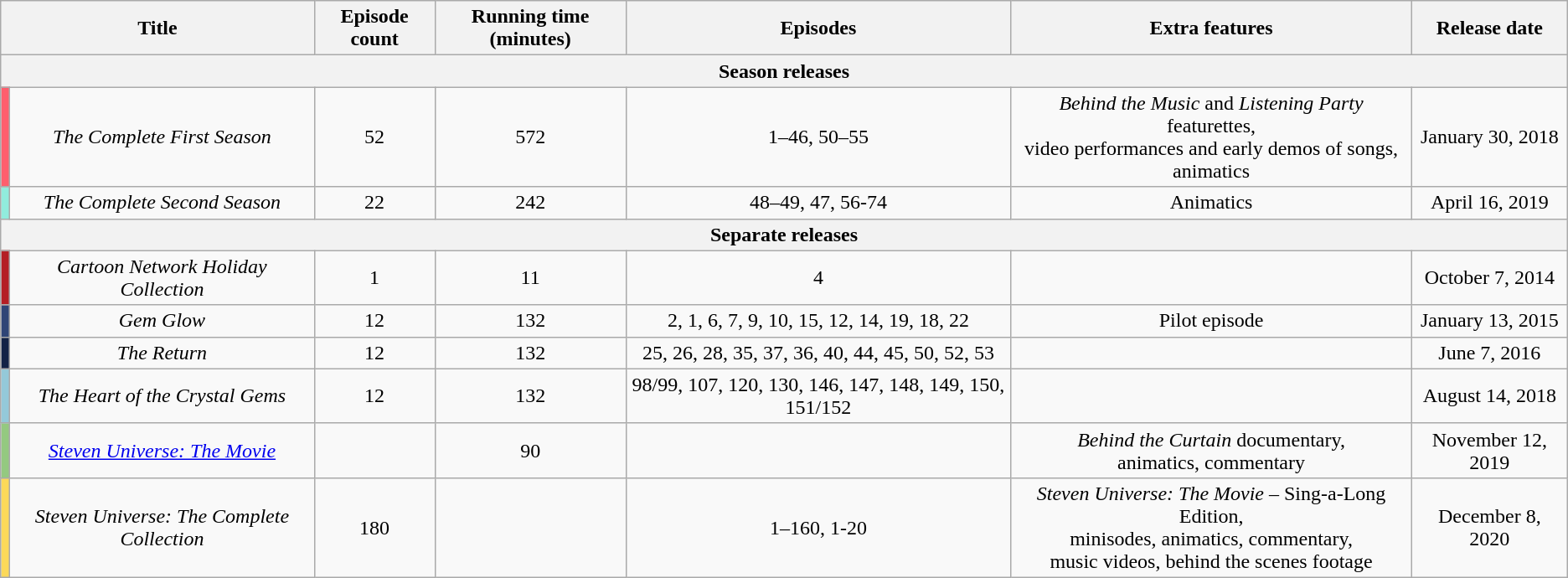<table class="wikitable" style="text-align:center;">
<tr>
<th colspan="2">Title</th>
<th>Episode count</th>
<th>Running time (minutes)</th>
<th>Episodes</th>
<th>Extra features</th>
<th>Release date</th>
</tr>
<tr>
<th colspan="7">Season releases</th>
</tr>
<tr>
<td style="background:#FF5E6D"></td>
<td><em>The Complete First Season</em></td>
<td>52</td>
<td>572</td>
<td>1–46, 50–55</td>
<td><em>Behind the Music</em> and <em>Listening Party</em> featurettes,<br>video performances and early demos of songs, animatics</td>
<td>January 30, 2018</td>
</tr>
<tr>
<td style="background:#91ECDD"></td>
<td><em>The Complete Second Season</em></td>
<td>22</td>
<td>242</td>
<td>48–49, 47, 56-74</td>
<td>Animatics</td>
<td>April 16, 2019</td>
</tr>
<tr>
<th colspan="7">Separate releases</th>
</tr>
<tr>
<td style="background:#B41F25"></td>
<td><em>Cartoon Network Holiday Collection</em></td>
<td>1</td>
<td>11</td>
<td>4</td>
<td></td>
<td>October 7, 2014</td>
</tr>
<tr>
<td style="background:#2F4576"></td>
<td><em>Gem Glow</em></td>
<td>12</td>
<td>132</td>
<td>2, 1, 6, 7, 9, 10, 15, 12, 14, 19, 18, 22</td>
<td>Pilot episode</td>
<td>January 13, 2015</td>
</tr>
<tr>
<td style="background:#122246"></td>
<td><em>The Return</em></td>
<td>12</td>
<td>132</td>
<td>25, 26, 28, 35, 37, 36, 40, 44, 45, 50, 52, 53</td>
<td></td>
<td>June 7, 2016</td>
</tr>
<tr>
<td style="background:#94C9D9"></td>
<td><em>The Heart of the Crystal Gems</em></td>
<td>12</td>
<td>132</td>
<td>98/99, 107, 120, 130, 146, 147, 148, 149, 150, 151/152</td>
<td></td>
<td>August 14, 2018</td>
</tr>
<tr>
<td style="background:#94c980"></td>
<td><em><a href='#'>Steven Universe: The Movie</a></em></td>
<td></td>
<td>90</td>
<td></td>
<td><em>Behind the Curtain</em> documentary,<br>animatics, commentary</td>
<td>November 12, 2019</td>
</tr>
<tr>
<td style="background:#fcd959"></td>
<td><em>Steven Universe: The Complete Collection</em></td>
<td>180</td>
<td></td>
<td>1–160, 1-20</td>
<td><em>Steven Universe: The Movie</em> – Sing-a-Long Edition,<br>minisodes, animatics, commentary,<br>music videos, behind the scenes footage</td>
<td>December 8, 2020</td>
</tr>
</table>
